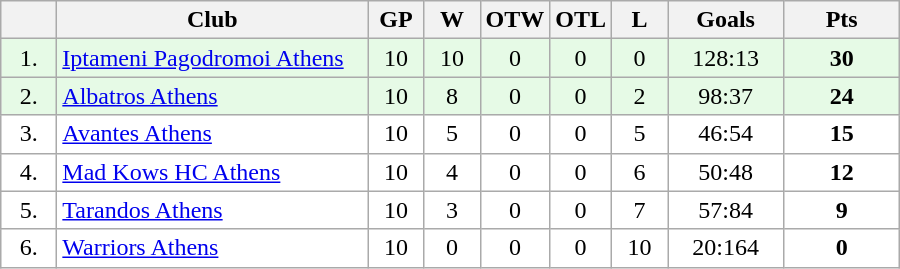<table class="wikitable">
<tr>
<th width="30"></th>
<th width="200">Club</th>
<th width="30">GP</th>
<th width="30">W</th>
<th width="30">OTW</th>
<th width="30">OTL</th>
<th width="30">L</th>
<th width="70">Goals</th>
<th width="70">Pts</th>
</tr>
<tr bgcolor="#e6fae6" align="center">
<td>1.</td>
<td align="left"><a href='#'>Iptameni Pagodromoi Athens</a></td>
<td>10</td>
<td>10</td>
<td>0</td>
<td>0</td>
<td>0</td>
<td>128:13</td>
<td><strong>30</strong></td>
</tr>
<tr bgcolor="#e6fae6" align="center">
<td>2.</td>
<td align="left"><a href='#'>Albatros Athens</a></td>
<td>10</td>
<td>8</td>
<td>0</td>
<td>0</td>
<td>2</td>
<td>98:37</td>
<td><strong>24</strong></td>
</tr>
<tr bgcolor="#FFFFFF" align="center">
<td>3.</td>
<td align="left"><a href='#'>Avantes Athens</a></td>
<td>10</td>
<td>5</td>
<td>0</td>
<td>0</td>
<td>5</td>
<td>46:54</td>
<td><strong>15</strong></td>
</tr>
<tr bgcolor="#FFFFFF" align="center">
<td>4.</td>
<td align="left"><a href='#'>Mad Kows HC Athens</a></td>
<td>10</td>
<td>4</td>
<td>0</td>
<td>0</td>
<td>6</td>
<td>50:48</td>
<td><strong>12</strong></td>
</tr>
<tr bgcolor="#FFFFFF" align="center">
<td>5.</td>
<td align="left"><a href='#'>Tarandos Athens</a></td>
<td>10</td>
<td>3</td>
<td>0</td>
<td>0</td>
<td>7</td>
<td>57:84</td>
<td><strong>9</strong></td>
</tr>
<tr bgcolor="#FFFFFF" align="center">
<td>6.</td>
<td align="left"><a href='#'>Warriors Athens</a></td>
<td>10</td>
<td>0</td>
<td>0</td>
<td>0</td>
<td>10</td>
<td>20:164</td>
<td><strong>0</strong></td>
</tr>
</table>
